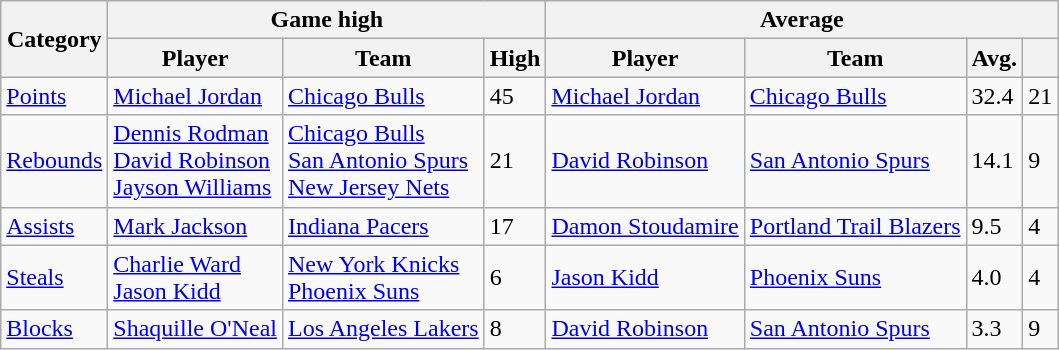<table class=wikitable style="text-align:left;">
<tr>
<th rowspan=2>Category</th>
<th colspan=3>Game high</th>
<th colspan=4>Average</th>
</tr>
<tr>
<th>Player</th>
<th>Team</th>
<th>High</th>
<th>Player</th>
<th>Team</th>
<th>Avg.</th>
<th></th>
</tr>
<tr>
<td><a href='#'>Points</a></td>
<td><a href='#'>Michael Jordan</a></td>
<td><a href='#'>Chicago Bulls</a></td>
<td>45</td>
<td><a href='#'>Michael Jordan</a></td>
<td><a href='#'>Chicago Bulls</a></td>
<td>32.4</td>
<td>21</td>
</tr>
<tr>
<td><a href='#'>Rebounds</a></td>
<td><a href='#'>Dennis Rodman</a><br><a href='#'>David Robinson</a><br><a href='#'>Jayson Williams</a></td>
<td><a href='#'>Chicago Bulls</a><br><a href='#'>San Antonio Spurs</a><br><a href='#'>New Jersey Nets</a></td>
<td>21</td>
<td><a href='#'>David Robinson</a></td>
<td><a href='#'>San Antonio Spurs</a></td>
<td>14.1</td>
<td>9</td>
</tr>
<tr>
<td><a href='#'>Assists</a></td>
<td><a href='#'>Mark Jackson</a></td>
<td><a href='#'>Indiana Pacers</a></td>
<td>17</td>
<td><a href='#'>Damon Stoudamire</a></td>
<td><a href='#'>Portland Trail Blazers</a></td>
<td>9.5</td>
<td>4</td>
</tr>
<tr>
<td><a href='#'>Steals</a></td>
<td><a href='#'>Charlie Ward</a><br><a href='#'>Jason Kidd</a></td>
<td><a href='#'>New York Knicks</a><br><a href='#'>Phoenix Suns</a></td>
<td>6</td>
<td><a href='#'>Jason Kidd</a></td>
<td><a href='#'>Phoenix Suns</a></td>
<td>4.0</td>
<td>4</td>
</tr>
<tr>
<td><a href='#'>Blocks</a></td>
<td><a href='#'>Shaquille O'Neal</a></td>
<td><a href='#'>Los Angeles Lakers</a></td>
<td>8</td>
<td><a href='#'>David Robinson</a></td>
<td><a href='#'>San Antonio Spurs</a></td>
<td>3.3</td>
<td>9</td>
</tr>
</table>
